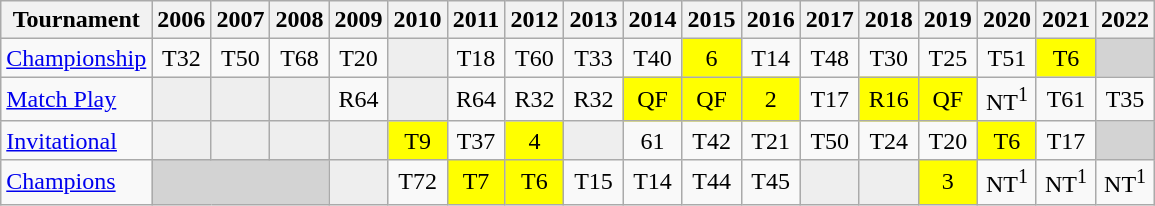<table class="wikitable" style="text-align:center;">
<tr>
<th>Tournament</th>
<th>2006</th>
<th>2007</th>
<th>2008</th>
<th>2009</th>
<th>2010</th>
<th>2011</th>
<th>2012</th>
<th>2013</th>
<th>2014</th>
<th>2015</th>
<th>2016</th>
<th>2017</th>
<th>2018</th>
<th>2019</th>
<th>2020</th>
<th>2021</th>
<th>2022</th>
</tr>
<tr>
<td align="left"><a href='#'>Championship</a></td>
<td>T32</td>
<td>T50</td>
<td>T68</td>
<td>T20</td>
<td style="background:#eeeeee;"></td>
<td>T18</td>
<td>T60</td>
<td>T33</td>
<td>T40</td>
<td style="background:yellow;">6</td>
<td>T14</td>
<td>T48</td>
<td>T30</td>
<td>T25</td>
<td>T51</td>
<td style="background:yellow;">T6</td>
<td colspan=1 style="background:#D3D3D3;"></td>
</tr>
<tr>
<td align="left"><a href='#'>Match Play</a></td>
<td style="background:#eeeeee;"></td>
<td style="background:#eeeeee;"></td>
<td style="background:#eeeeee;"></td>
<td>R64</td>
<td style="background:#eeeeee;"></td>
<td>R64</td>
<td>R32</td>
<td>R32</td>
<td style="background:yellow;">QF</td>
<td style="background:yellow;">QF</td>
<td style="background:yellow;">2</td>
<td>T17</td>
<td style="background:yellow;">R16</td>
<td style="background:yellow;">QF</td>
<td>NT<sup>1</sup></td>
<td>T61</td>
<td>T35</td>
</tr>
<tr>
<td align="left"><a href='#'>Invitational</a></td>
<td style="background:#eeeeee;"></td>
<td style="background:#eeeeee;"></td>
<td style="background:#eeeeee;"></td>
<td style="background:#eeeeee;"></td>
<td style="background:yellow;">T9</td>
<td>T37</td>
<td style="background:yellow;">4</td>
<td style="background:#eeeeee;"></td>
<td>61</td>
<td>T42</td>
<td>T21</td>
<td>T50</td>
<td>T24</td>
<td>T20</td>
<td style="background:yellow;">T6</td>
<td>T17</td>
<td colspan=1 style="background:#D3D3D3;"></td>
</tr>
<tr>
<td align="left"><a href='#'>Champions</a></td>
<td style="background:#D3D3D3;" colspan=3></td>
<td style="background:#eeeeee;"></td>
<td>T72</td>
<td style="background:yellow;">T7</td>
<td style="background:yellow;">T6</td>
<td>T15</td>
<td>T14</td>
<td>T44</td>
<td>T45</td>
<td style="background:#eeeeee;"></td>
<td style="background:#eeeeee;"></td>
<td style="background:yellow;">3</td>
<td>NT<sup>1</sup></td>
<td>NT<sup>1</sup></td>
<td>NT<sup>1</sup></td>
</tr>
</table>
